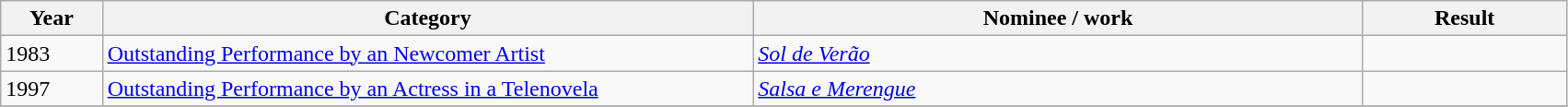<table class=wikitable>
<tr>
<th Width=5%>Year</th>
<th Width=32%>Category</th>
<th Width=30%>Nominee / work</th>
<th Width=10%>Result</th>
</tr>
<tr>
<td>1983</td>
<td><a href='#'>Outstanding Performance by an Newcomer Artist</a></td>
<td><em><a href='#'>Sol de Verão</a></em></td>
<td></td>
</tr>
<tr>
<td>1997</td>
<td><a href='#'>Outstanding Performance by an Actress in a Telenovela</a></td>
<td><em><a href='#'>Salsa e Merengue</a></em></td>
<td></td>
</tr>
<tr>
</tr>
</table>
